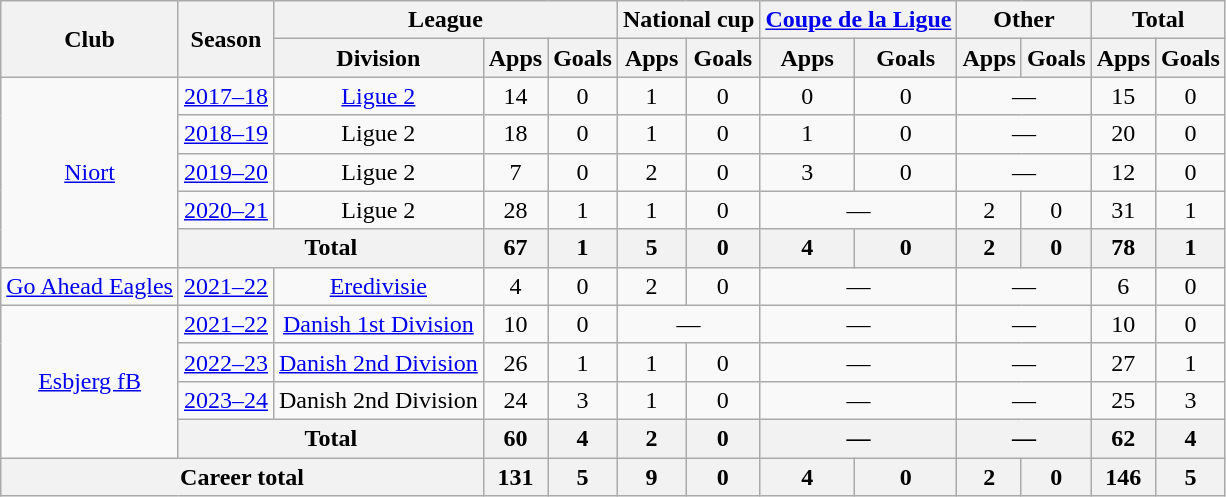<table class="wikitable" style="text-align:center">
<tr>
<th rowspan="2">Club</th>
<th rowspan="2">Season</th>
<th colspan="3">League</th>
<th colspan="2">National cup</th>
<th colspan="2"><a href='#'>Coupe de la Ligue</a></th>
<th colspan="2">Other</th>
<th colspan="2">Total</th>
</tr>
<tr>
<th>Division</th>
<th>Apps</th>
<th>Goals</th>
<th>Apps</th>
<th>Goals</th>
<th>Apps</th>
<th>Goals</th>
<th>Apps</th>
<th>Goals</th>
<th>Apps</th>
<th>Goals</th>
</tr>
<tr>
<td rowspan="5"><a href='#'>Niort</a></td>
<td><a href='#'>2017–18</a></td>
<td><a href='#'>Ligue 2</a></td>
<td>14</td>
<td>0</td>
<td>1</td>
<td>0</td>
<td>0</td>
<td>0</td>
<td colspan="2">—</td>
<td>15</td>
<td>0</td>
</tr>
<tr>
<td><a href='#'>2018–19</a></td>
<td>Ligue 2</td>
<td>18</td>
<td>0</td>
<td>1</td>
<td>0</td>
<td>1</td>
<td>0</td>
<td colspan="2">—</td>
<td>20</td>
<td>0</td>
</tr>
<tr>
<td><a href='#'>2019–20</a></td>
<td>Ligue 2</td>
<td>7</td>
<td>0</td>
<td>2</td>
<td>0</td>
<td>3</td>
<td>0</td>
<td colspan="2">—</td>
<td>12</td>
<td>0</td>
</tr>
<tr>
<td><a href='#'>2020–21</a></td>
<td>Ligue 2</td>
<td>28</td>
<td>1</td>
<td>1</td>
<td>0</td>
<td colspan="2">—</td>
<td>2</td>
<td>0</td>
<td>31</td>
<td>1</td>
</tr>
<tr>
<th colspan="2">Total</th>
<th>67</th>
<th>1</th>
<th>5</th>
<th>0</th>
<th>4</th>
<th>0</th>
<th>2</th>
<th>0</th>
<th>78</th>
<th>1</th>
</tr>
<tr>
<td><a href='#'>Go Ahead Eagles</a></td>
<td><a href='#'>2021–22</a></td>
<td><a href='#'>Eredivisie</a></td>
<td>4</td>
<td>0</td>
<td>2</td>
<td>0</td>
<td colspan="2">—</td>
<td colspan="2">—</td>
<td>6</td>
<td>0</td>
</tr>
<tr>
<td rowspan="4"><a href='#'>Esbjerg fB</a></td>
<td><a href='#'>2021–22</a></td>
<td><a href='#'>Danish 1st Division</a></td>
<td>10</td>
<td>0</td>
<td colspan="2">—</td>
<td colspan="2">—</td>
<td colspan="2">—</td>
<td>10</td>
<td>0</td>
</tr>
<tr>
<td><a href='#'>2022–23</a></td>
<td><a href='#'>Danish 2nd Division</a></td>
<td>26</td>
<td>1</td>
<td>1</td>
<td>0</td>
<td colspan="2">—</td>
<td colspan="2">—</td>
<td>27</td>
<td>1</td>
</tr>
<tr>
<td><a href='#'>2023–24</a></td>
<td>Danish 2nd Division</td>
<td>24</td>
<td>3</td>
<td>1</td>
<td>0</td>
<td colspan="2">—</td>
<td colspan="2">—</td>
<td>25</td>
<td>3</td>
</tr>
<tr>
<th colspan="2">Total</th>
<th>60</th>
<th>4</th>
<th>2</th>
<th>0</th>
<th colspan="2">—</th>
<th colspan="2">—</th>
<th>62</th>
<th>4</th>
</tr>
<tr>
<th colspan="3">Career total</th>
<th>131</th>
<th>5</th>
<th>9</th>
<th>0</th>
<th>4</th>
<th>0</th>
<th>2</th>
<th>0</th>
<th>146</th>
<th>5</th>
</tr>
</table>
